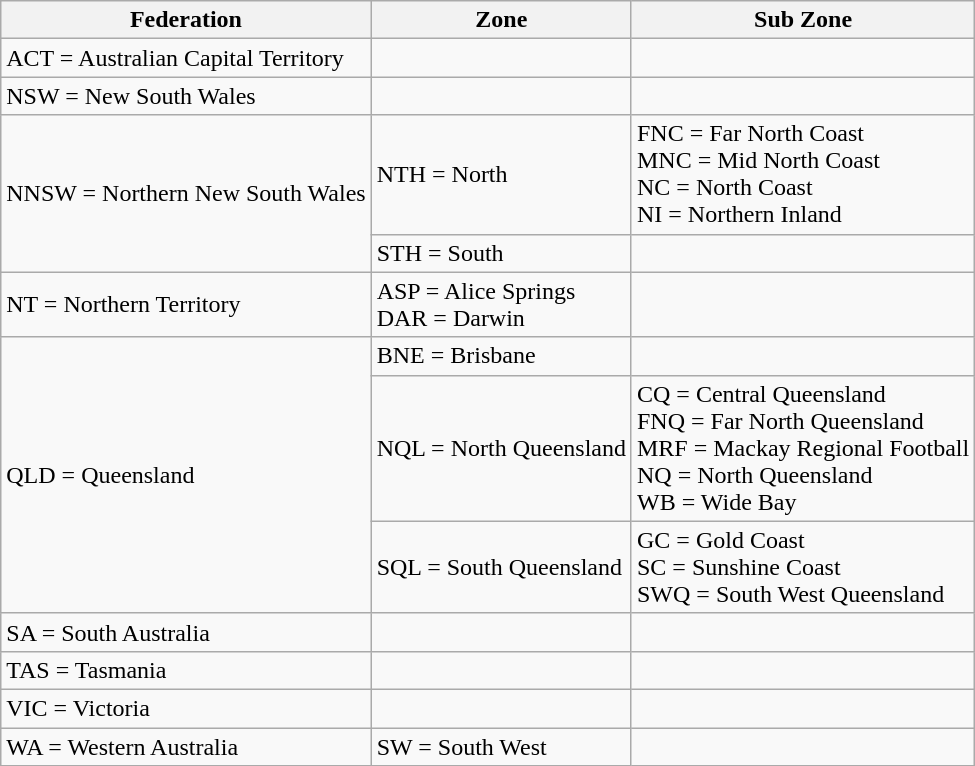<table class="wikitable">
<tr>
<th>Federation</th>
<th>Zone</th>
<th>Sub Zone</th>
</tr>
<tr>
<td>ACT = Australian Capital Territory</td>
<td></td>
<td></td>
</tr>
<tr>
<td>NSW = New South Wales</td>
<td></td>
<td></td>
</tr>
<tr>
<td rowspan=2>NNSW = Northern New South Wales</td>
<td>NTH = North</td>
<td>FNC = Far North Coast <br> MNC = Mid North Coast <br> NC = North Coast <br> NI = Northern Inland</td>
</tr>
<tr>
<td>STH = South</td>
<td></td>
</tr>
<tr>
<td>NT = Northern Territory</td>
<td>ASP = Alice Springs <br> DAR = Darwin</td>
<td></td>
</tr>
<tr>
<td rowspan=3>QLD = Queensland</td>
<td>BNE = Brisbane</td>
<td></td>
</tr>
<tr>
<td>NQL = North Queensland</td>
<td>CQ = Central Queensland <br> FNQ = Far North Queensland <br> MRF = Mackay Regional Football <br> NQ = North Queensland <br> WB = Wide Bay</td>
</tr>
<tr>
<td>SQL = South Queensland</td>
<td>GC = Gold Coast <br> SC = Sunshine Coast <br>  SWQ = South West Queensland</td>
</tr>
<tr>
<td>SA = South Australia</td>
<td></td>
<td></td>
</tr>
<tr>
<td>TAS = Tasmania</td>
<td></td>
<td></td>
</tr>
<tr>
<td>VIC = Victoria</td>
<td></td>
<td></td>
</tr>
<tr>
<td>WA = Western Australia</td>
<td>SW = South West</td>
<td></td>
</tr>
</table>
